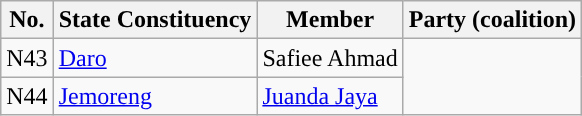<table class="wikitable">
<tr>
<th>No.</th>
<th>State Constituency</th>
<th>Member</th>
<th>Party (coalition)</th>
</tr>
<tr>
<td>N43</td>
<td><a href='#'>Daro</a></td>
<td>Safiee Ahmad</td>
<td rowspan="2"></td>
</tr>
<tr>
<td>N44</td>
<td><a href='#'>Jemoreng</a></td>
<td><a href='#'>Juanda Jaya</a></td>
</tr>
</table>
